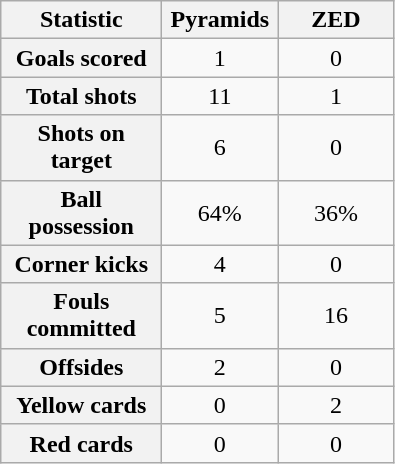<table class="wikitable plainrowheaders" style="text-align:center">
<tr>
<th scope="col" style="width:100px">Statistic</th>
<th scope="col" style="width:70px">Pyramids</th>
<th scope="col" style="width:70px">ZED</th>
</tr>
<tr>
<th scope=row>Goals scored</th>
<td>1</td>
<td>0</td>
</tr>
<tr>
<th scope=row>Total shots</th>
<td>11</td>
<td>1</td>
</tr>
<tr>
<th scope=row>Shots on target</th>
<td>6</td>
<td>0</td>
</tr>
<tr>
<th scope=row>Ball possession</th>
<td>64%</td>
<td>36%</td>
</tr>
<tr>
<th scope=row>Corner kicks</th>
<td>4</td>
<td>0</td>
</tr>
<tr>
<th scope=row>Fouls committed</th>
<td>5</td>
<td>16</td>
</tr>
<tr>
<th scope=row>Offsides</th>
<td>2</td>
<td>0</td>
</tr>
<tr>
<th scope=row>Yellow cards</th>
<td>0</td>
<td>2</td>
</tr>
<tr>
<th scope=row>Red cards</th>
<td>0</td>
<td>0</td>
</tr>
</table>
